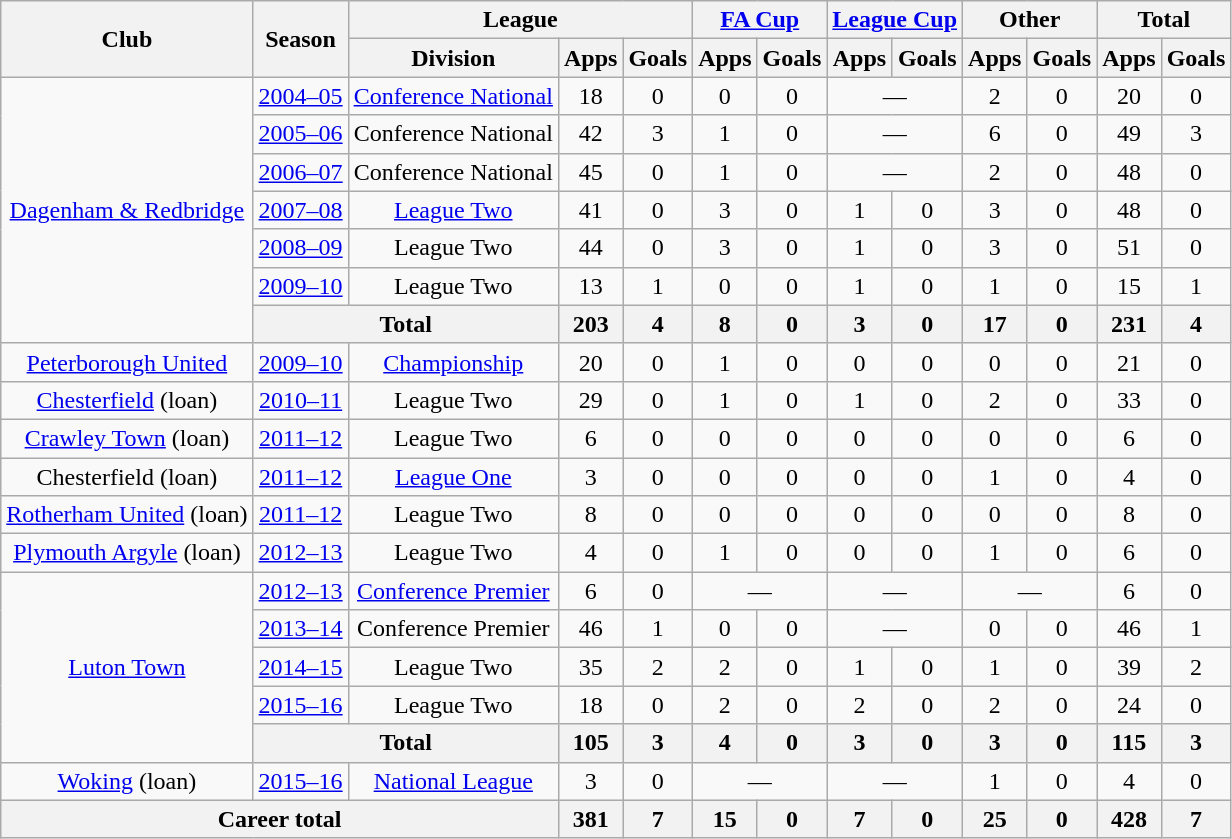<table class=wikitable style="text-align: center;">
<tr>
<th rowspan=2>Club</th>
<th rowspan=2>Season</th>
<th colspan=3>League</th>
<th colspan=2><a href='#'>FA Cup</a></th>
<th colspan=2><a href='#'>League Cup</a></th>
<th colspan=2>Other</th>
<th colspan=2>Total</th>
</tr>
<tr>
<th>Division</th>
<th>Apps</th>
<th>Goals</th>
<th>Apps</th>
<th>Goals</th>
<th>Apps</th>
<th>Goals</th>
<th>Apps</th>
<th>Goals</th>
<th>Apps</th>
<th>Goals</th>
</tr>
<tr>
<td rowspan=7><a href='#'>Dagenham & Redbridge</a></td>
<td><a href='#'>2004–05</a></td>
<td><a href='#'>Conference National</a></td>
<td>18</td>
<td>0</td>
<td>0</td>
<td>0</td>
<td colspan=2>—</td>
<td>2</td>
<td>0</td>
<td>20</td>
<td>0</td>
</tr>
<tr>
<td><a href='#'>2005–06</a></td>
<td>Conference National</td>
<td>42</td>
<td>3</td>
<td>1</td>
<td>0</td>
<td colspan=2>—</td>
<td>6</td>
<td>0</td>
<td>49</td>
<td>3</td>
</tr>
<tr>
<td><a href='#'>2006–07</a></td>
<td>Conference National</td>
<td>45</td>
<td>0</td>
<td>1</td>
<td>0</td>
<td colspan=2>—</td>
<td>2</td>
<td>0</td>
<td>48</td>
<td>0</td>
</tr>
<tr>
<td><a href='#'>2007–08</a></td>
<td><a href='#'>League Two</a></td>
<td>41</td>
<td>0</td>
<td>3</td>
<td>0</td>
<td>1</td>
<td>0</td>
<td>3</td>
<td>0</td>
<td>48</td>
<td>0</td>
</tr>
<tr>
<td><a href='#'>2008–09</a></td>
<td>League Two</td>
<td>44</td>
<td>0</td>
<td>3</td>
<td>0</td>
<td>1</td>
<td>0</td>
<td>3</td>
<td>0</td>
<td>51</td>
<td>0</td>
</tr>
<tr>
<td><a href='#'>2009–10</a></td>
<td>League Two</td>
<td>13</td>
<td>1</td>
<td>0</td>
<td>0</td>
<td>1</td>
<td>0</td>
<td>1</td>
<td>0</td>
<td>15</td>
<td>1</td>
</tr>
<tr>
<th colspan=2>Total</th>
<th>203</th>
<th>4</th>
<th>8</th>
<th>0</th>
<th>3</th>
<th>0</th>
<th>17</th>
<th>0</th>
<th>231</th>
<th>4</th>
</tr>
<tr>
<td><a href='#'>Peterborough United</a></td>
<td><a href='#'>2009–10</a></td>
<td><a href='#'>Championship</a></td>
<td>20</td>
<td>0</td>
<td>1</td>
<td>0</td>
<td>0</td>
<td>0</td>
<td>0</td>
<td>0</td>
<td>21</td>
<td>0</td>
</tr>
<tr>
<td><a href='#'>Chesterfield</a> (loan)</td>
<td><a href='#'>2010–11</a></td>
<td>League Two</td>
<td>29</td>
<td>0</td>
<td>1</td>
<td>0</td>
<td>1</td>
<td>0</td>
<td>2</td>
<td>0</td>
<td>33</td>
<td>0</td>
</tr>
<tr>
<td><a href='#'>Crawley Town</a> (loan)</td>
<td><a href='#'>2011–12</a></td>
<td>League Two</td>
<td>6</td>
<td>0</td>
<td>0</td>
<td>0</td>
<td>0</td>
<td>0</td>
<td>0</td>
<td>0</td>
<td>6</td>
<td>0</td>
</tr>
<tr>
<td>Chesterfield (loan)</td>
<td><a href='#'>2011–12</a></td>
<td><a href='#'>League One</a></td>
<td>3</td>
<td>0</td>
<td>0</td>
<td>0</td>
<td>0</td>
<td>0</td>
<td>1</td>
<td>0</td>
<td>4</td>
<td>0</td>
</tr>
<tr>
<td><a href='#'>Rotherham United</a> (loan)</td>
<td><a href='#'>2011–12</a></td>
<td>League Two</td>
<td>8</td>
<td>0</td>
<td>0</td>
<td>0</td>
<td>0</td>
<td>0</td>
<td>0</td>
<td>0</td>
<td>8</td>
<td>0</td>
</tr>
<tr>
<td><a href='#'>Plymouth Argyle</a> (loan)</td>
<td><a href='#'>2012–13</a></td>
<td>League Two</td>
<td>4</td>
<td>0</td>
<td>1</td>
<td>0</td>
<td>0</td>
<td>0</td>
<td>1</td>
<td>0</td>
<td>6</td>
<td>0</td>
</tr>
<tr>
<td rowspan=5><a href='#'>Luton Town</a></td>
<td><a href='#'>2012–13</a></td>
<td><a href='#'>Conference Premier</a></td>
<td>6</td>
<td>0</td>
<td colspan=2>—</td>
<td colspan=2>—</td>
<td colspan=2>—</td>
<td>6</td>
<td>0</td>
</tr>
<tr>
<td><a href='#'>2013–14</a></td>
<td>Conference Premier</td>
<td>46</td>
<td>1</td>
<td>0</td>
<td>0</td>
<td colspan=2>—</td>
<td>0</td>
<td>0</td>
<td>46</td>
<td>1</td>
</tr>
<tr>
<td><a href='#'>2014–15</a></td>
<td>League Two</td>
<td>35</td>
<td>2</td>
<td>2</td>
<td>0</td>
<td>1</td>
<td>0</td>
<td>1</td>
<td>0</td>
<td>39</td>
<td>2</td>
</tr>
<tr>
<td><a href='#'>2015–16</a></td>
<td>League Two</td>
<td>18</td>
<td>0</td>
<td>2</td>
<td>0</td>
<td>2</td>
<td>0</td>
<td>2</td>
<td>0</td>
<td>24</td>
<td>0</td>
</tr>
<tr>
<th colspan=2>Total</th>
<th>105</th>
<th>3</th>
<th>4</th>
<th>0</th>
<th>3</th>
<th>0</th>
<th>3</th>
<th>0</th>
<th>115</th>
<th>3</th>
</tr>
<tr>
<td><a href='#'>Woking</a> (loan)</td>
<td><a href='#'>2015–16</a></td>
<td><a href='#'>National League</a></td>
<td>3</td>
<td>0</td>
<td colspan=2>—</td>
<td colspan=2>—</td>
<td>1</td>
<td>0</td>
<td>4</td>
<td>0</td>
</tr>
<tr>
<th colspan=3>Career total</th>
<th>381</th>
<th>7</th>
<th>15</th>
<th>0</th>
<th>7</th>
<th>0</th>
<th>25</th>
<th>0</th>
<th>428</th>
<th>7</th>
</tr>
</table>
